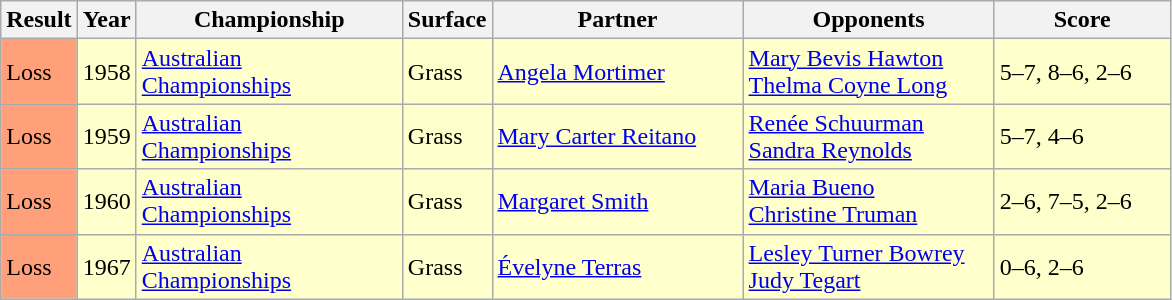<table class="sortable wikitable">
<tr>
<th style="width:40px">Result</th>
<th style="width:30px">Year</th>
<th style="width:170px">Championship</th>
<th style="width:50px">Surface</th>
<th style="width:160px">Partner</th>
<th style="width:160px">Opponents</th>
<th style="width:110px" class="unsortable">Score</th>
</tr>
<tr style="background:#ffc;">
<td style="background:#ffa07a;">Loss</td>
<td>1958</td>
<td><a href='#'>Australian Championships</a></td>
<td>Grass</td>
<td> <a href='#'>Angela Mortimer</a></td>
<td> <a href='#'>Mary Bevis Hawton</a><br> <a href='#'>Thelma Coyne Long</a></td>
<td>5–7, 8–6, 2–6</td>
</tr>
<tr style="background:#ffc;">
<td style="background:#ffa07a;">Loss</td>
<td>1959</td>
<td><a href='#'>Australian Championships</a></td>
<td>Grass</td>
<td> <a href='#'>Mary Carter Reitano</a></td>
<td> <a href='#'>Renée Schuurman</a> <br>  <a href='#'>Sandra Reynolds</a></td>
<td>5–7, 4–6</td>
</tr>
<tr style="background:#ffc;">
<td style="background:#ffa07a;">Loss</td>
<td>1960</td>
<td><a href='#'>Australian Championships</a></td>
<td>Grass</td>
<td> <a href='#'>Margaret Smith</a></td>
<td> <a href='#'>Maria Bueno</a><br> <a href='#'>Christine Truman</a></td>
<td>2–6, 7–5, 2–6</td>
</tr>
<tr style="background:#ffc;">
<td style="background:#ffa07a;">Loss</td>
<td>1967</td>
<td><a href='#'>Australian Championships</a></td>
<td>Grass</td>
<td> <a href='#'>Évelyne Terras</a></td>
<td> <a href='#'>Lesley Turner Bowrey</a> <br>  <a href='#'>Judy Tegart</a></td>
<td>0–6, 2–6</td>
</tr>
</table>
